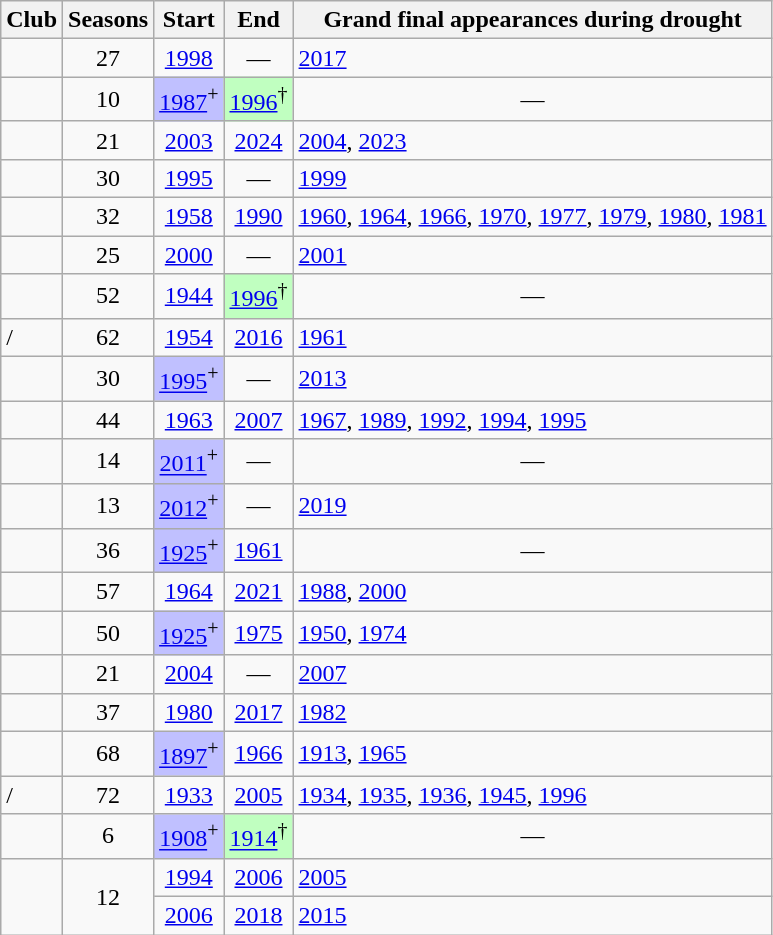<table class="wikitable sortable" style=text-align:center>
<tr>
<th>Club</th>
<th>Seasons</th>
<th>Start</th>
<th>End</th>
<th>Grand final appearances during drought</th>
</tr>
<tr>
<td align=left></td>
<td>27</td>
<td><a href='#'>1998</a></td>
<td>—</td>
<td align=left><a href='#'>2017</a></td>
</tr>
<tr>
<td align=left></td>
<td>10</td>
<td bgcolor=C0C0FF><a href='#'>1987</a><sup>+</sup></td>
<td bgcolor=C0FFC0><a href='#'>1996</a><sup>†</sup></td>
<td>—</td>
</tr>
<tr>
<td align=left></td>
<td>21</td>
<td><a href='#'>2003</a></td>
<td><a href='#'>2024</a></td>
<td align=left><a href='#'>2004</a>, <a href='#'>2023</a></td>
</tr>
<tr>
<td align=left></td>
<td>30</td>
<td><a href='#'>1995</a></td>
<td>—</td>
<td align=left><a href='#'>1999</a></td>
</tr>
<tr>
<td align=left></td>
<td>32</td>
<td><a href='#'>1958</a></td>
<td><a href='#'>1990</a></td>
<td align=left><a href='#'>1960</a>, <a href='#'>1964</a>, <a href='#'>1966</a>, <a href='#'>1970</a>, <a href='#'>1977</a>, <a href='#'>1979</a>, <a href='#'>1980</a>, <a href='#'>1981</a></td>
</tr>
<tr>
<td align=left></td>
<td>25</td>
<td><a href='#'>2000</a></td>
<td>—</td>
<td align=left><a href='#'>2001</a></td>
</tr>
<tr>
<td align=left></td>
<td>52</td>
<td><a href='#'>1944</a></td>
<td bgcolor=C0FFC0><a href='#'>1996</a><sup>†</sup></td>
<td>—</td>
</tr>
<tr>
<td align=left> / </td>
<td>62</td>
<td><a href='#'>1954</a></td>
<td><a href='#'>2016</a></td>
<td align=left><a href='#'>1961</a></td>
</tr>
<tr>
<td align=left></td>
<td>30</td>
<td bgcolor=C0C0FF><a href='#'>1995</a><sup>+</sup></td>
<td>—</td>
<td align=left><a href='#'>2013</a></td>
</tr>
<tr>
<td align=left></td>
<td>44</td>
<td><a href='#'>1963</a></td>
<td><a href='#'>2007</a></td>
<td align=left><a href='#'>1967</a>, <a href='#'>1989</a>, <a href='#'>1992</a>, <a href='#'>1994</a>, <a href='#'>1995</a></td>
</tr>
<tr>
<td align=left></td>
<td>14</td>
<td bgcolor=C0C0FF><a href='#'>2011</a><sup>+</sup></td>
<td>—</td>
<td>—</td>
</tr>
<tr>
<td align=left></td>
<td>13</td>
<td bgcolor=C0C0FF><a href='#'>2012</a><sup>+</sup></td>
<td>—</td>
<td align=left><a href='#'>2019</a></td>
</tr>
<tr>
<td align=left></td>
<td>36</td>
<td bgcolor=C0C0FF><a href='#'>1925</a><sup>+</sup></td>
<td><a href='#'>1961</a></td>
<td>—</td>
</tr>
<tr>
<td align=left></td>
<td>57</td>
<td><a href='#'>1964</a></td>
<td><a href='#'>2021</a></td>
<td align=left><a href='#'>1988</a>, <a href='#'>2000</a></td>
</tr>
<tr>
<td align=left></td>
<td>50</td>
<td bgcolor=C0C0FF><a href='#'>1925</a><sup>+</sup></td>
<td><a href='#'>1975</a></td>
<td align=left><a href='#'>1950</a>, <a href='#'>1974</a></td>
</tr>
<tr>
<td align=left></td>
<td>21</td>
<td><a href='#'>2004</a></td>
<td>—</td>
<td align=left><a href='#'>2007</a></td>
</tr>
<tr>
<td align=left></td>
<td>37</td>
<td><a href='#'>1980</a></td>
<td><a href='#'>2017</a></td>
<td align=left><a href='#'>1982</a></td>
</tr>
<tr>
<td align=left></td>
<td>68</td>
<td bgcolor=C0C0FF><a href='#'>1897</a><sup>+</sup></td>
<td><a href='#'>1966</a></td>
<td align=left><a href='#'>1913</a>, <a href='#'>1965</a></td>
</tr>
<tr>
<td align=left> / </td>
<td>72</td>
<td><a href='#'>1933</a></td>
<td><a href='#'>2005</a></td>
<td align=left><a href='#'>1934</a>, <a href='#'>1935</a>, <a href='#'>1936</a>, <a href='#'>1945</a>, <a href='#'>1996</a></td>
</tr>
<tr>
<td align=left></td>
<td>6</td>
<td bgcolor=C0C0FF><a href='#'>1908</a><sup>+</sup></td>
<td bgcolor=C0FFC0><a href='#'>1914</a><sup>†</sup></td>
<td>—</td>
</tr>
<tr>
<td rowspan=2 align=left></td>
<td rowspan=2>12</td>
<td><a href='#'>1994</a></td>
<td><a href='#'>2006</a></td>
<td align=left><a href='#'>2005</a></td>
</tr>
<tr>
<td><a href='#'>2006</a></td>
<td><a href='#'>2018</a></td>
<td align=left><a href='#'>2015</a></td>
</tr>
</table>
